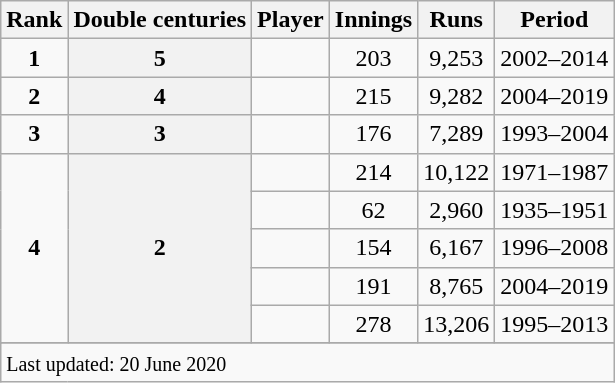<table class="wikitable plainrowheaders sortable">
<tr>
<th scope=col>Rank</th>
<th scope=col>Double centuries</th>
<th scope=col>Player</th>
<th scope=col>Innings</th>
<th scope=col>Runs</th>
<th scope=col>Period</th>
</tr>
<tr>
<td align=center><strong>1</strong></td>
<th scope=row style="text-align:center;">5</th>
<td></td>
<td align=center>203</td>
<td align=center>9,253</td>
<td>2002–2014</td>
</tr>
<tr>
<td align=center><strong>2</strong></td>
<th scope=row style=text-align:center;>4</th>
<td></td>
<td align=center>215</td>
<td align=center>9,282</td>
<td>2004–2019</td>
</tr>
<tr>
<td align=center><strong>3</strong></td>
<th scope=row style=text-align:center;>3</th>
<td></td>
<td align=center>176</td>
<td align=center>7,289</td>
<td>1993–2004</td>
</tr>
<tr>
<td align=center rowspan=5><strong>4</strong></td>
<th scope=row style="text-align:center;" rowspan=5>2</th>
<td></td>
<td align=center>214</td>
<td align=center>10,122</td>
<td>1971–1987</td>
</tr>
<tr>
<td></td>
<td align=center>62</td>
<td align=center>2,960</td>
<td>1935–1951</td>
</tr>
<tr>
<td></td>
<td align=center>154</td>
<td align=center>6,167</td>
<td>1996–2008</td>
</tr>
<tr>
<td></td>
<td align=center>191</td>
<td align=center>8,765</td>
<td>2004–2019</td>
</tr>
<tr>
<td></td>
<td align=center>278</td>
<td align=center>13,206</td>
<td>1995–2013</td>
</tr>
<tr>
</tr>
<tr class=sortbottom>
<td colspan=6><small>Last updated: 20 June 2020</small></td>
</tr>
</table>
